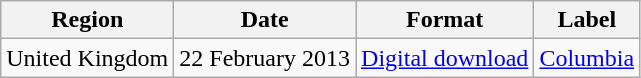<table class=wikitable>
<tr>
<th>Region</th>
<th>Date</th>
<th>Format</th>
<th>Label</th>
</tr>
<tr>
<td rowspan="2">United Kingdom</td>
<td>22 February 2013</td>
<td><a href='#'>Digital download</a></td>
<td rowspan="2"><a href='#'>Columbia</a></td>
</tr>
</table>
